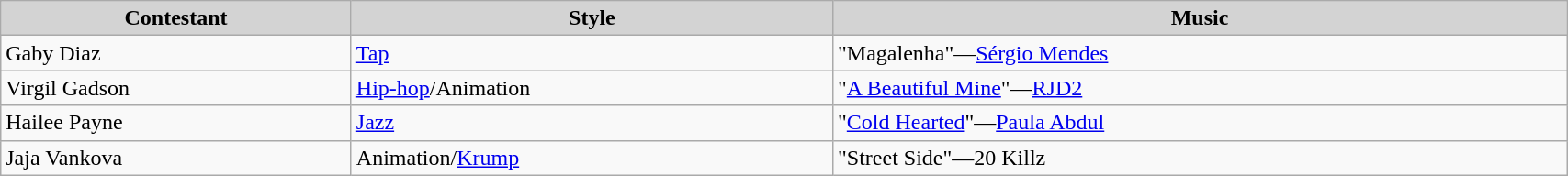<table class="wikitable" style="width:90%;">
<tr style="background:lightgrey; text-align:center;">
<td><strong>Contestant</strong></td>
<td><strong>Style</strong></td>
<td><strong>Music</strong></td>
</tr>
<tr>
<td>Gaby Diaz</td>
<td><a href='#'>Tap</a></td>
<td>"Magalenha"—<a href='#'>Sérgio Mendes</a></td>
</tr>
<tr>
<td>Virgil Gadson</td>
<td><a href='#'>Hip-hop</a>/Animation</td>
<td>"<a href='#'>A Beautiful Mine</a>"—<a href='#'>RJD2</a></td>
</tr>
<tr>
<td>Hailee Payne</td>
<td><a href='#'>Jazz</a></td>
<td>"<a href='#'>Cold Hearted</a>"—<a href='#'>Paula Abdul</a></td>
</tr>
<tr>
<td>Jaja Vankova</td>
<td>Animation/<a href='#'>Krump</a></td>
<td>"Street Side"—20 Killz</td>
</tr>
</table>
